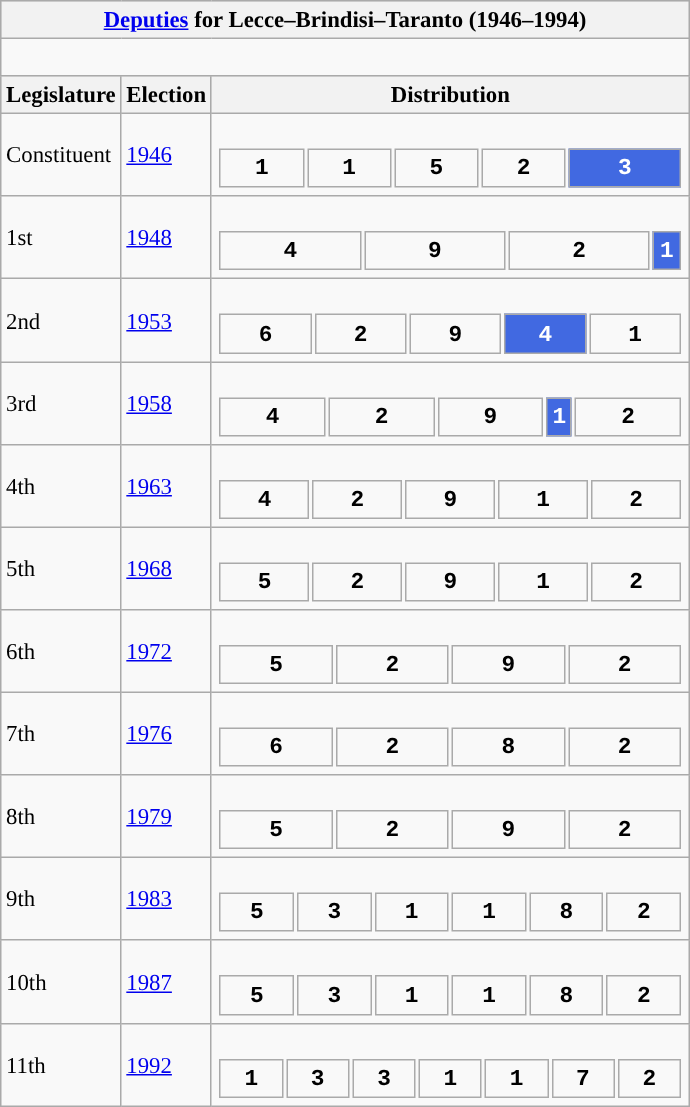<table class="wikitable" style="font-size:95%;">
<tr bgcolor="#CCCCCC">
<th colspan="3"><a href='#'>Deputies</a> for Lecce–Brindisi–Taranto (1946–1994)</th>
</tr>
<tr>
<td colspan="3"><br>












</td>
</tr>
<tr bgcolor="#CCCCCC">
<th>Legislature</th>
<th>Election</th>
<th>Distribution</th>
</tr>
<tr>
<td>Constituent</td>
<td><a href='#'>1946</a></td>
<td><br><table style="width:20.5em; font-size:100%; text-align:center; font-family:Courier New;">
<tr style="font-weight:bold">
<td style="background:">1</td>
<td style="background:">1</td>
<td style="background:">5</td>
<td style="background:">2</td>
<td style="background:royalblue; width:25.00%; color:white;">3</td>
</tr>
</table>
</td>
</tr>
<tr>
<td>1st</td>
<td><a href='#'>1948</a></td>
<td><br><table style="width:20.5em; font-size:100%; text-align:center; font-family:Courier New;">
<tr style="font-weight:bold">
<td style="background:">4</td>
<td style="background:">9</td>
<td style="background:">2</td>
<td style="background:royalblue; width:6.25%; color:white;">1</td>
</tr>
</table>
</td>
</tr>
<tr>
<td>2nd</td>
<td><a href='#'>1953</a></td>
<td><br><table style="width:20.5em; font-size:100%; text-align:center; font-family:Courier New;">
<tr style="font-weight:bold">
<td style="background:">6</td>
<td style="background:">2</td>
<td style="background:">9</td>
<td style="background:royalblue; width:18.18%; color:white;">4</td>
<td style="background:">1</td>
</tr>
</table>
</td>
</tr>
<tr>
<td>3rd</td>
<td><a href='#'>1958</a></td>
<td><br><table style="width:20.5em; font-size:100%; text-align:center; font-family:Courier New;">
<tr style="font-weight:bold">
<td style="background:">4</td>
<td style="background:">2</td>
<td style="background:">9</td>
<td style="background:royalblue; width:5.56%; color:white;">1</td>
<td style="background:">2</td>
</tr>
</table>
</td>
</tr>
<tr>
<td>4th</td>
<td><a href='#'>1963</a></td>
<td><br><table style="width:20.5em; font-size:100%; text-align:center; font-family:Courier New;">
<tr style="font-weight:bold">
<td style="background:">4</td>
<td style="background:">2</td>
<td style="background:">9</td>
<td style="background:">1</td>
<td style="background:">2</td>
</tr>
</table>
</td>
</tr>
<tr>
<td>5th</td>
<td><a href='#'>1968</a></td>
<td><br><table style="width:20.5em; font-size:100%; text-align:center; font-family:Courier New;">
<tr style="font-weight:bold">
<td style="background:">5</td>
<td style="background:">2</td>
<td style="background:">9</td>
<td style="background:">1</td>
<td style="background:">2</td>
</tr>
</table>
</td>
</tr>
<tr>
<td>6th</td>
<td><a href='#'>1972</a></td>
<td><br><table style="width:20.5em; font-size:100%; text-align:center; font-family:Courier New;">
<tr style="font-weight:bold">
<td style="background:">5</td>
<td style="background:">2</td>
<td style="background:">9</td>
<td style="background:">2</td>
</tr>
</table>
</td>
</tr>
<tr>
<td>7th</td>
<td><a href='#'>1976</a></td>
<td><br><table style="width:20.5em; font-size:100%; text-align:center; font-family:Courier New;">
<tr style="font-weight:bold">
<td style="background:">6</td>
<td style="background:">2</td>
<td style="background:">8</td>
<td style="background:">2</td>
</tr>
</table>
</td>
</tr>
<tr>
<td>8th</td>
<td><a href='#'>1979</a></td>
<td><br><table style="width:20.5em; font-size:100%; text-align:center; font-family:Courier New;">
<tr style="font-weight:bold">
<td style="background:">5</td>
<td style="background:">2</td>
<td style="background:">9</td>
<td style="background:">2</td>
</tr>
</table>
</td>
</tr>
<tr>
<td>9th</td>
<td><a href='#'>1983</a></td>
<td><br><table style="width:20.5em; font-size:100%; text-align:center; font-family:Courier New;">
<tr style="font-weight:bold">
<td style="background:">5</td>
<td style="background:">3</td>
<td style="background:">1</td>
<td style="background:">1</td>
<td style="background:">8</td>
<td style="background:">2</td>
</tr>
</table>
</td>
</tr>
<tr>
<td>10th</td>
<td><a href='#'>1987</a></td>
<td><br><table style="width:20.5em; font-size:100%; text-align:center; font-family:Courier New;">
<tr style="font-weight:bold">
<td style="background:">5</td>
<td style="background:">3</td>
<td style="background:">1</td>
<td style="background:">1</td>
<td style="background:">8</td>
<td style="background:">2</td>
</tr>
</table>
</td>
</tr>
<tr>
<td>11th</td>
<td><a href='#'>1992</a></td>
<td><br><table style="width:20.5em; font-size:100%; text-align:center; font-family:Courier New;">
<tr style="font-weight:bold">
<td style="background:">1</td>
<td style="background:">3</td>
<td style="background:">3</td>
<td style="background:">1</td>
<td style="background:">1</td>
<td style="background:">7</td>
<td style="background:">2</td>
</tr>
</table>
</td>
</tr>
</table>
